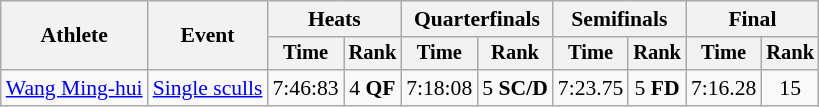<table class="wikitable" style="font-size:90%">
<tr>
<th rowspan="2">Athlete</th>
<th rowspan="2">Event</th>
<th colspan="2">Heats</th>
<th colspan="2">Quarterfinals</th>
<th colspan="2">Semifinals</th>
<th colspan="2">Final</th>
</tr>
<tr style="font-size:95%">
<th>Time</th>
<th>Rank</th>
<th>Time</th>
<th>Rank</th>
<th>Time</th>
<th>Rank</th>
<th>Time</th>
<th>Rank</th>
</tr>
<tr align=center>
<td align=left><a href='#'>Wang Ming-hui</a></td>
<td align=left><a href='#'>Single sculls</a></td>
<td>7:46:83</td>
<td>4 <strong>QF</strong></td>
<td>7:18:08</td>
<td>5 <strong>SC/D</strong></td>
<td>7:23.75</td>
<td>5 <strong>FD</strong></td>
<td>7:16.28</td>
<td>15</td>
</tr>
</table>
